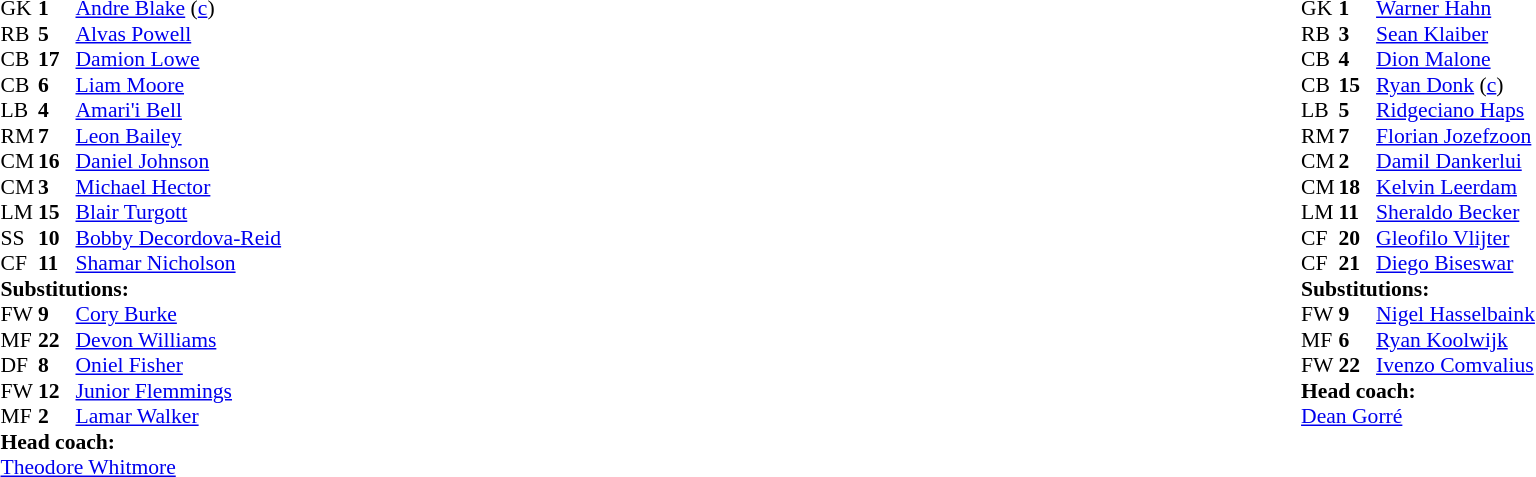<table width="100%">
<tr>
<td valign="top" width="40%"><br><table style="font-size:90%" cellspacing="0" cellpadding="0">
<tr>
<th width=25></th>
<th width=25></th>
</tr>
<tr>
<td>GK</td>
<td><strong>1</strong></td>
<td><a href='#'>Andre Blake</a> (<a href='#'>c</a>)</td>
</tr>
<tr>
<td>RB</td>
<td><strong>5</strong></td>
<td><a href='#'>Alvas Powell</a></td>
<td></td>
<td></td>
</tr>
<tr>
<td>CB</td>
<td><strong>17</strong></td>
<td><a href='#'>Damion Lowe</a></td>
</tr>
<tr>
<td>CB</td>
<td><strong>6</strong></td>
<td><a href='#'>Liam Moore</a></td>
</tr>
<tr>
<td>LB</td>
<td><strong>4</strong></td>
<td><a href='#'>Amari'i Bell</a></td>
<td></td>
</tr>
<tr>
<td>RM</td>
<td><strong>7</strong></td>
<td><a href='#'>Leon Bailey</a></td>
<td></td>
<td></td>
</tr>
<tr>
<td>CM</td>
<td><strong>16</strong></td>
<td><a href='#'>Daniel Johnson</a></td>
</tr>
<tr>
<td>CM</td>
<td><strong>3</strong></td>
<td><a href='#'>Michael Hector</a></td>
<td></td>
<td></td>
</tr>
<tr>
<td>LM</td>
<td><strong>15</strong></td>
<td><a href='#'>Blair Turgott</a></td>
<td></td>
<td></td>
</tr>
<tr>
<td>SS</td>
<td><strong>10</strong></td>
<td><a href='#'>Bobby Decordova-Reid</a></td>
<td></td>
<td></td>
</tr>
<tr>
<td>CF</td>
<td><strong>11</strong></td>
<td><a href='#'>Shamar Nicholson</a></td>
</tr>
<tr>
<td colspan=3><strong>Substitutions:</strong></td>
</tr>
<tr>
<td>FW</td>
<td><strong>9</strong></td>
<td><a href='#'>Cory Burke</a></td>
<td></td>
<td></td>
</tr>
<tr>
<td>MF</td>
<td><strong>22</strong></td>
<td><a href='#'>Devon Williams</a></td>
<td></td>
<td></td>
</tr>
<tr>
<td>DF</td>
<td><strong>8</strong></td>
<td><a href='#'>Oniel Fisher</a></td>
<td></td>
<td></td>
</tr>
<tr>
<td>FW</td>
<td><strong>12</strong></td>
<td><a href='#'>Junior Flemmings</a></td>
<td></td>
<td></td>
</tr>
<tr>
<td>MF</td>
<td><strong>2</strong></td>
<td><a href='#'>Lamar Walker</a></td>
<td></td>
<td></td>
</tr>
<tr>
<td colspan=3><strong>Head coach:</strong></td>
</tr>
<tr>
<td colspan=3><a href='#'>Theodore Whitmore</a></td>
</tr>
</table>
</td>
<td valign="top"></td>
<td valign="top" width="50%"><br><table style="font-size:90%; margin:auto" cellspacing="0" cellpadding="0">
<tr>
<th width=25></th>
<th width=25></th>
</tr>
<tr>
<td>GK</td>
<td><strong>1</strong></td>
<td><a href='#'>Warner Hahn</a></td>
</tr>
<tr>
<td>RB</td>
<td><strong>3</strong></td>
<td><a href='#'>Sean Klaiber</a></td>
<td></td>
<td></td>
</tr>
<tr>
<td>CB</td>
<td><strong>4</strong></td>
<td><a href='#'>Dion Malone</a></td>
</tr>
<tr>
<td>CB</td>
<td><strong>15</strong></td>
<td><a href='#'>Ryan Donk</a> (<a href='#'>c</a>)</td>
<td></td>
</tr>
<tr>
<td>LB</td>
<td><strong>5</strong></td>
<td><a href='#'>Ridgeciano Haps</a></td>
</tr>
<tr>
<td>RM</td>
<td><strong>7</strong></td>
<td><a href='#'>Florian Jozefzoon</a></td>
<td></td>
<td></td>
</tr>
<tr>
<td>CM</td>
<td><strong>2</strong></td>
<td><a href='#'>Damil Dankerlui</a></td>
</tr>
<tr>
<td>CM</td>
<td><strong>18</strong></td>
<td><a href='#'>Kelvin Leerdam</a></td>
<td></td>
</tr>
<tr>
<td>LM</td>
<td><strong>11</strong></td>
<td><a href='#'>Sheraldo Becker</a></td>
</tr>
<tr>
<td>CF</td>
<td><strong>20</strong></td>
<td><a href='#'>Gleofilo Vlijter</a></td>
<td></td>
<td></td>
</tr>
<tr>
<td>CF</td>
<td><strong>21</strong></td>
<td><a href='#'>Diego Biseswar</a></td>
</tr>
<tr>
<td colspan=3><strong>Substitutions:</strong></td>
</tr>
<tr>
<td>FW</td>
<td><strong>9</strong></td>
<td><a href='#'>Nigel Hasselbaink</a></td>
<td></td>
<td></td>
</tr>
<tr>
<td>MF</td>
<td><strong>6</strong></td>
<td><a href='#'>Ryan Koolwijk</a></td>
<td></td>
<td></td>
</tr>
<tr>
<td>FW</td>
<td><strong>22</strong></td>
<td><a href='#'>Ivenzo Comvalius</a></td>
<td></td>
<td></td>
</tr>
<tr>
<td colspan=3><strong>Head coach:</strong></td>
</tr>
<tr>
<td colspan=3><a href='#'>Dean Gorré</a></td>
</tr>
</table>
</td>
</tr>
</table>
